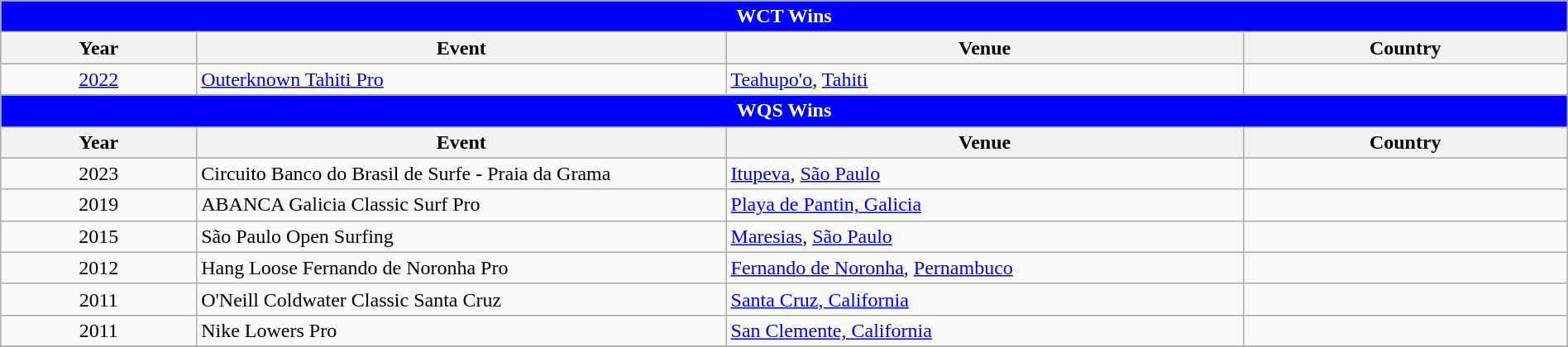<table class="wikitable" style="width:100%;">
<tr bgcolor=skyblue>
<td colspan=4; style="background: blue; color: white" align="center"><strong>WCT Wins</strong></td>
</tr>
<tr bgcolor=#bdb76b>
<th>Year</th>
<th>Event</th>
<th>Venue</th>
<th>Country</th>
</tr>
<tr>
<td style="text-align:center"><a href='#'>2022</a></td>
<td><a href='#'>Outerknown Tahiti Pro</a></td>
<td><a href='#'>Teahupo'o</a>, <a href='#'>Tahiti</a></td>
<td></td>
</tr>
<tr>
</tr>
<tr>
<td colspan=4; style="background: blue; color: white" align="center"><strong>WQS Wins</strong></td>
</tr>
<tr bgcolor=#bdb76b>
<th>Year</th>
<th width=   33.8%>Event</th>
<th width=     33%>Venue</th>
<th>Country</th>
</tr>
<tr>
<td style=text-align:center>2023</td>
<td>Circuito Banco do Brasil de Surfe - Praia da Grama</td>
<td><a href='#'>Itupeva</a>, <a href='#'>São Paulo</a></td>
<td></td>
</tr>
<tr>
<td style=text-align:center>2019</td>
<td>ABANCA Galicia Classic Surf Pro</td>
<td><a href='#'>Playa de Pantin, Galicia</a></td>
<td></td>
</tr>
<tr>
<td style=text-align:center>2015</td>
<td>São Paulo Open Surfing</td>
<td><a href='#'>Maresias</a>, <a href='#'>São Paulo</a></td>
<td></td>
</tr>
<tr>
<td style=text-align:center>2012</td>
<td>Hang Loose Fernando de Noronha Pro</td>
<td><a href='#'>Fernando de Noronha</a>, <a href='#'>Pernambuco</a></td>
<td></td>
</tr>
<tr>
<td style=text-align:center>2011</td>
<td>O'Neill Coldwater Classic Santa Cruz</td>
<td><a href='#'>Santa Cruz, California</a></td>
<td></td>
</tr>
<tr>
<td style=text-align:center>2011</td>
<td>Nike Lowers Pro</td>
<td><a href='#'>San Clemente, California</a></td>
<td></td>
</tr>
<tr>
</tr>
</table>
